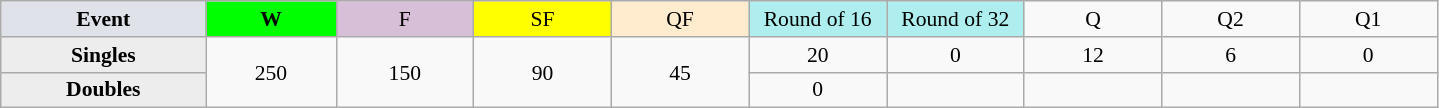<table class=wikitable style=font-size:90%;text-align:center>
<tr>
<td style="width:130px; background:#dfe2e9;"><strong>Event</strong></td>
<td style="width:80px; background:lime;"><strong>W</strong></td>
<td style="width:85px; background:thistle;">F</td>
<td style="width:85px; background:#ff0;">SF</td>
<td style="width:85px; background:#ffebcd;">QF</td>
<td style="width:85px; background:#afeeee;">Round of 16</td>
<td style="width:85px; background:#afeeee;">Round of 32</td>
<td width=85>Q</td>
<td width=85>Q2</td>
<td width=85>Q1</td>
</tr>
<tr>
<th style="background:#ededed;">Singles</th>
<td rowspan=2>250</td>
<td rowspan=2>150</td>
<td rowspan=2>90</td>
<td rowspan=2>45</td>
<td>20</td>
<td>0</td>
<td>12</td>
<td>6</td>
<td>0</td>
</tr>
<tr>
<th style="background:#ededed;">Doubles</th>
<td>0</td>
<td></td>
<td></td>
<td></td>
<td></td>
</tr>
</table>
